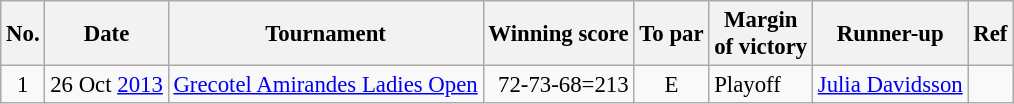<table class="wikitable" style="font-size:95%;">
<tr>
<th>No.</th>
<th>Date</th>
<th>Tournament</th>
<th>Winning score</th>
<th>To par</th>
<th>Margin<br>of victory</th>
<th>Runner-up</th>
<th>Ref</th>
</tr>
<tr>
<td align=center>1</td>
<td align=right>26 Oct <a href='#'>2013</a></td>
<td><a href='#'>Grecotel Amirandes Ladies Open</a></td>
<td align=right>72-73-68=213</td>
<td align=center>E</td>
<td>Playoff</td>
<td> <a href='#'>Julia Davidsson</a></td>
<td></td>
</tr>
</table>
